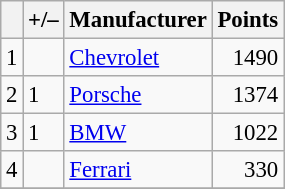<table class="wikitable" style="font-size: 95%;">
<tr>
<th scope="col"></th>
<th scope="col">+/–</th>
<th scope="col">Manufacturer</th>
<th scope="col">Points</th>
</tr>
<tr>
<td align=center>1</td>
<td align="left"></td>
<td> <a href='#'>Chevrolet</a></td>
<td align=right>1490</td>
</tr>
<tr>
<td align=center>2</td>
<td align="left"> 1</td>
<td> <a href='#'>Porsche</a></td>
<td align=right>1374</td>
</tr>
<tr>
<td align=center>3</td>
<td align="left"> 1</td>
<td> <a href='#'>BMW</a></td>
<td align=right>1022</td>
</tr>
<tr>
<td align=center>4</td>
<td align="left"></td>
<td> <a href='#'>Ferrari</a></td>
<td align=right>330</td>
</tr>
<tr>
</tr>
</table>
